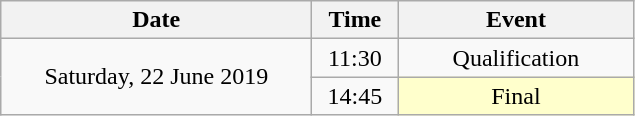<table class = "wikitable" style="text-align:center;">
<tr>
<th width=200>Date</th>
<th width=50>Time</th>
<th width=150>Event</th>
</tr>
<tr>
<td rowspan=2>Saturday, 22 June 2019</td>
<td>11:30</td>
<td>Qualification</td>
</tr>
<tr>
<td>14:45</td>
<td bgcolor=ffffcc>Final</td>
</tr>
</table>
